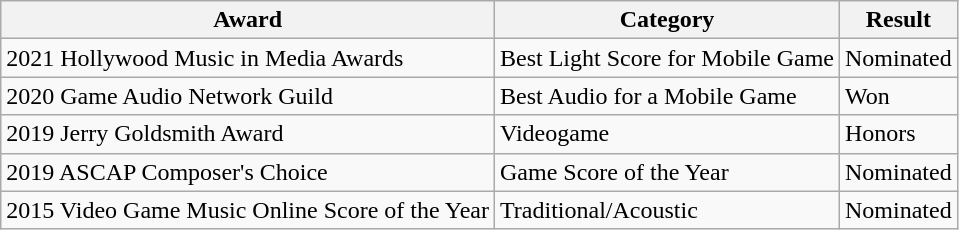<table class="wikitable">
<tr>
<th>Award</th>
<th>Category</th>
<th>Result</th>
</tr>
<tr>
<td>2021 Hollywood Music in Media Awards</td>
<td>Best Light Score for Mobile Game</td>
<td>Nominated</td>
</tr>
<tr>
<td>2020 Game Audio Network Guild</td>
<td>Best Audio for a Mobile Game</td>
<td>Won</td>
</tr>
<tr>
<td>2019 Jerry Goldsmith Award</td>
<td>Videogame</td>
<td>Honors</td>
</tr>
<tr>
<td>2019 ASCAP Composer's Choice</td>
<td>Game Score of the Year</td>
<td>Nominated</td>
</tr>
<tr>
<td>2015 Video Game Music Online Score of the Year</td>
<td>Traditional/Acoustic</td>
<td>Nominated</td>
</tr>
</table>
